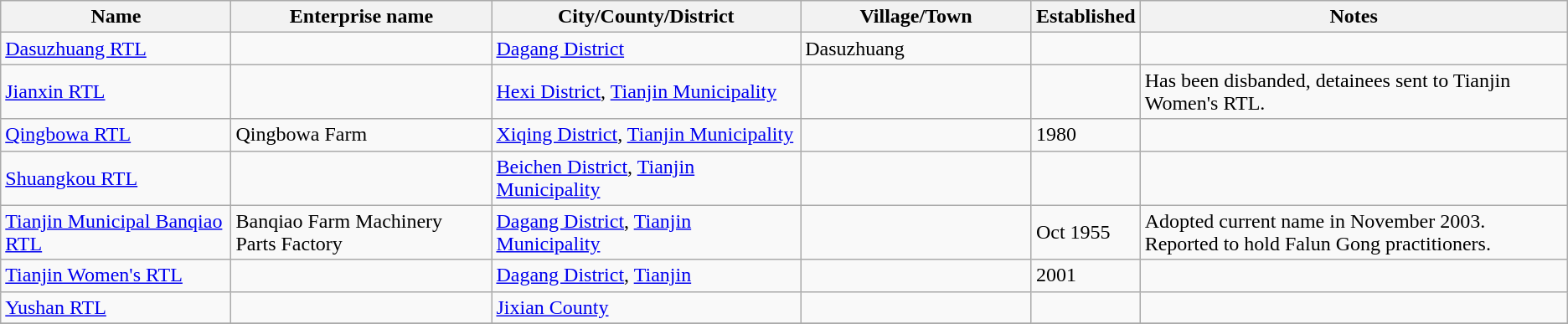<table class="wikitable">
<tr>
<th width=15%>Name</th>
<th width=17%>Enterprise name</th>
<th width=20%>City/County/District</th>
<th width=15%>Village/Town</th>
<th width=5%>Established</th>
<th width=28%>Notes</th>
</tr>
<tr>
<td><a href='#'>Dasuzhuang RTL</a></td>
<td></td>
<td><a href='#'>Dagang District</a></td>
<td>Dasuzhuang</td>
<td></td>
<td></td>
</tr>
<tr>
<td><a href='#'>Jianxin RTL</a></td>
<td></td>
<td><a href='#'>Hexi District</a>, <a href='#'>Tianjin Municipality</a></td>
<td></td>
<td></td>
<td>Has been disbanded, detainees sent to Tianjin Women's RTL.</td>
</tr>
<tr>
<td><a href='#'>Qingbowa RTL</a></td>
<td>Qingbowa Farm</td>
<td><a href='#'>Xiqing District</a>, <a href='#'>Tianjin Municipality</a></td>
<td></td>
<td>1980</td>
<td></td>
</tr>
<tr>
<td><a href='#'>Shuangkou RTL</a></td>
<td></td>
<td><a href='#'>Beichen District</a>, <a href='#'>Tianjin Municipality</a></td>
<td></td>
<td></td>
<td></td>
</tr>
<tr>
<td><a href='#'>Tianjin Municipal Banqiao RTL</a></td>
<td>Banqiao Farm Machinery Parts Factory</td>
<td><a href='#'>Dagang District</a>, <a href='#'>Tianjin Municipality</a></td>
<td></td>
<td>Oct 1955</td>
<td>Adopted current name in November 2003.  Reported to hold Falun Gong practitioners.</td>
</tr>
<tr>
<td><a href='#'>Tianjin Women's RTL</a></td>
<td></td>
<td><a href='#'>Dagang District</a>, <a href='#'>Tianjin</a></td>
<td></td>
<td>2001</td>
<td></td>
</tr>
<tr>
<td><a href='#'>Yushan RTL</a></td>
<td></td>
<td><a href='#'>Jixian County</a></td>
<td></td>
<td></td>
<td></td>
</tr>
<tr>
</tr>
</table>
